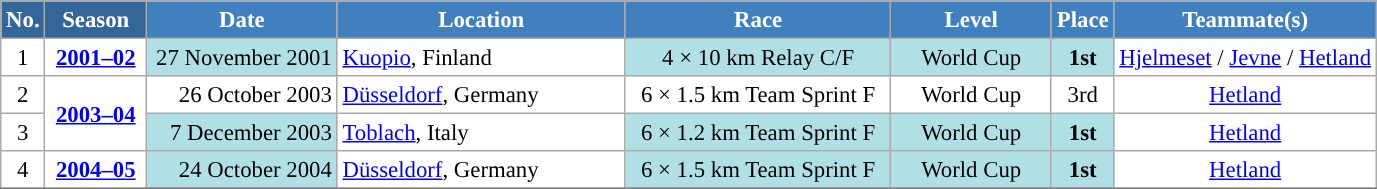<table class="wikitable sortable" style="font-size:95%; text-align:center; border:grey solid 1px; border-collapse:collapse; background:#ffffff;">
<tr style="background:#efefef;">
<th style="background-color:#369; color:white;">No.</th>
<th style="background-color:#369; color:white;">Season</th>
<th style="background-color:#4180be; color:white; width:120px;">Date</th>
<th style="background-color:#4180be; color:white; width:185px;">Location</th>
<th style="background-color:#4180be; color:white; width:170px;">Race</th>
<th style="background-color:#4180be; color:white; width:100px;">Level</th>
<th style="background-color:#4180be; color:white;">Place</th>
<th style="background-color:#4180be; color:white;">Teammate(s)</th>
</tr>
<tr>
<td align=center>1</td>
<td rowspan=1 align=center><strong><a href='#'>2001–02</a></strong></td>
<td bgcolor="#BOEOE6" align=right>27 November 2001</td>
<td align=left> <a href='#'>Kuopio</a>, Finland</td>
<td bgcolor="#BOEOE6">4 × 10 km Relay C/F</td>
<td bgcolor="#BOEOE6">World Cup</td>
<td bgcolor="#BOEOE6"><strong>1st</strong></td>
<td><a href='#'>Hjelmeset</a> / <a href='#'>Jevne</a> / <a href='#'>Hetland</a></td>
</tr>
<tr>
<td align=center>2</td>
<td rowspan=2 align=center><strong> <a href='#'>2003–04</a> </strong></td>
<td align=right>26 October 2003</td>
<td align=left> <a href='#'>Düsseldorf</a>, Germany</td>
<td>6 × 1.5 km Team Sprint F</td>
<td>World Cup</td>
<td>3rd</td>
<td><a href='#'>Hetland</a></td>
</tr>
<tr>
<td align=center>3</td>
<td bgcolor="#BOEOE6" align=right>7 December 2003</td>
<td align=left> <a href='#'>Toblach</a>, Italy</td>
<td bgcolor="#BOEOE6">6 × 1.2 km Team Sprint F</td>
<td bgcolor="#BOEOE6">World Cup</td>
<td bgcolor="#BOEOE6"><strong>1st</strong></td>
<td><a href='#'>Hetland</a></td>
</tr>
<tr>
<td align=center>4</td>
<td rowspan=1 align=center><strong><a href='#'>2004–05</a></strong></td>
<td bgcolor="#BOEOE6" align=right>24 October 2004</td>
<td align=left> <a href='#'>Düsseldorf</a>, Germany</td>
<td bgcolor="#BOEOE6">6 × 1.5 km Team Sprint F</td>
<td bgcolor="#BOEOE6">World Cup</td>
<td bgcolor="#BOEOE6"><strong>1st</strong></td>
<td><a href='#'>Hetland</a></td>
</tr>
<tr>
</tr>
</table>
